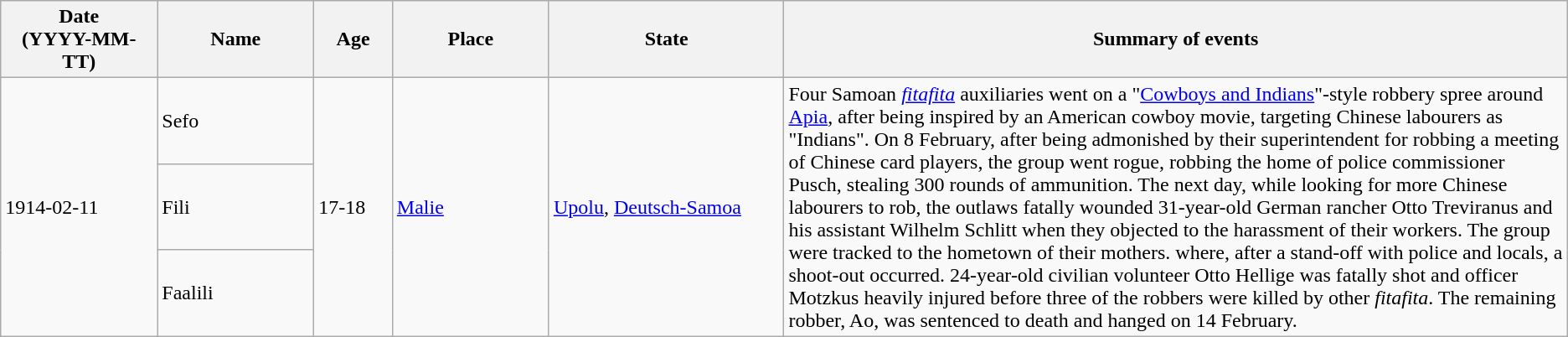<table class="wikitable sortable static-row-numbers static-row-header-text">
<tr>
<th style="width:10%;">Date<br>(YYYY-MM-TT)</th>
<th style="width:10%;">Name</th>
<th style="width:5%;">Age</th>
<th style="width:10%;">Place</th>
<th style="width:15%;">State</th>
<th style="width:50%;">Summary of events</th>
</tr>
<tr>
<td rowspan=3>1914-02-11</td>
<td>Sefo</td>
<td rowspan= 3>17-18</td>
<td rowspan=3><a href='#'>Malie</a></td>
<td rowspan=3><a href='#'>Upolu</a>, <a href='#'>Deutsch-Samoa</a></td>
<td rowspan="3">Four Samoan <em><a href='#'>fitafita</a></em> auxiliaries went on a "<a href='#'>Cowboys and Indians</a>"-style robbery spree around <a href='#'>Apia</a>, after being inspired by an American cowboy movie, targeting Chinese labourers as "Indians". On 8 February, after being admonished by their superintendent for robbing a meeting of Chinese card players, the group went rogue, robbing the home of police commissioner Pusch, stealing 300 rounds of ammunition. The next day, while looking for more Chinese labourers to rob, the outlaws fatally wounded 31-year-old German rancher Otto Treviranus and his assistant Wilhelm Schlitt when they objected to the harassment of their workers. The group were tracked to the hometown of their mothers. where, after a stand-off with police and locals, a shoot-out occurred. 24-year-old civilian volunteer Otto Hellige was fatally shot and officer Motzkus heavily injured before three of the robbers were killed by other <em>fitafita</em>. The remaining robber, Ao, was sentenced to death and hanged on 14 February.</td>
</tr>
<tr>
<td>Fili</td>
</tr>
<tr>
<td>Faalili</td>
</tr>
</table>
